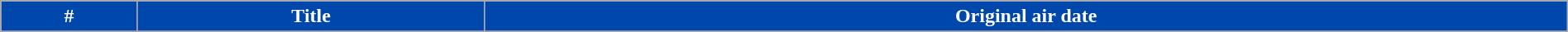<table class="wikitable plainrowheaders" style="width: 100%; margin-right: 0;">
<tr>
<th style="background: #0047AB; color: #ffffff;">#</th>
<th style="background: #0047AB; color: #ffffff;">Title</th>
<th style="background: #0047AB; color: #ffffff;">Original air date</th>
</tr>
<tr>
</tr>
</table>
